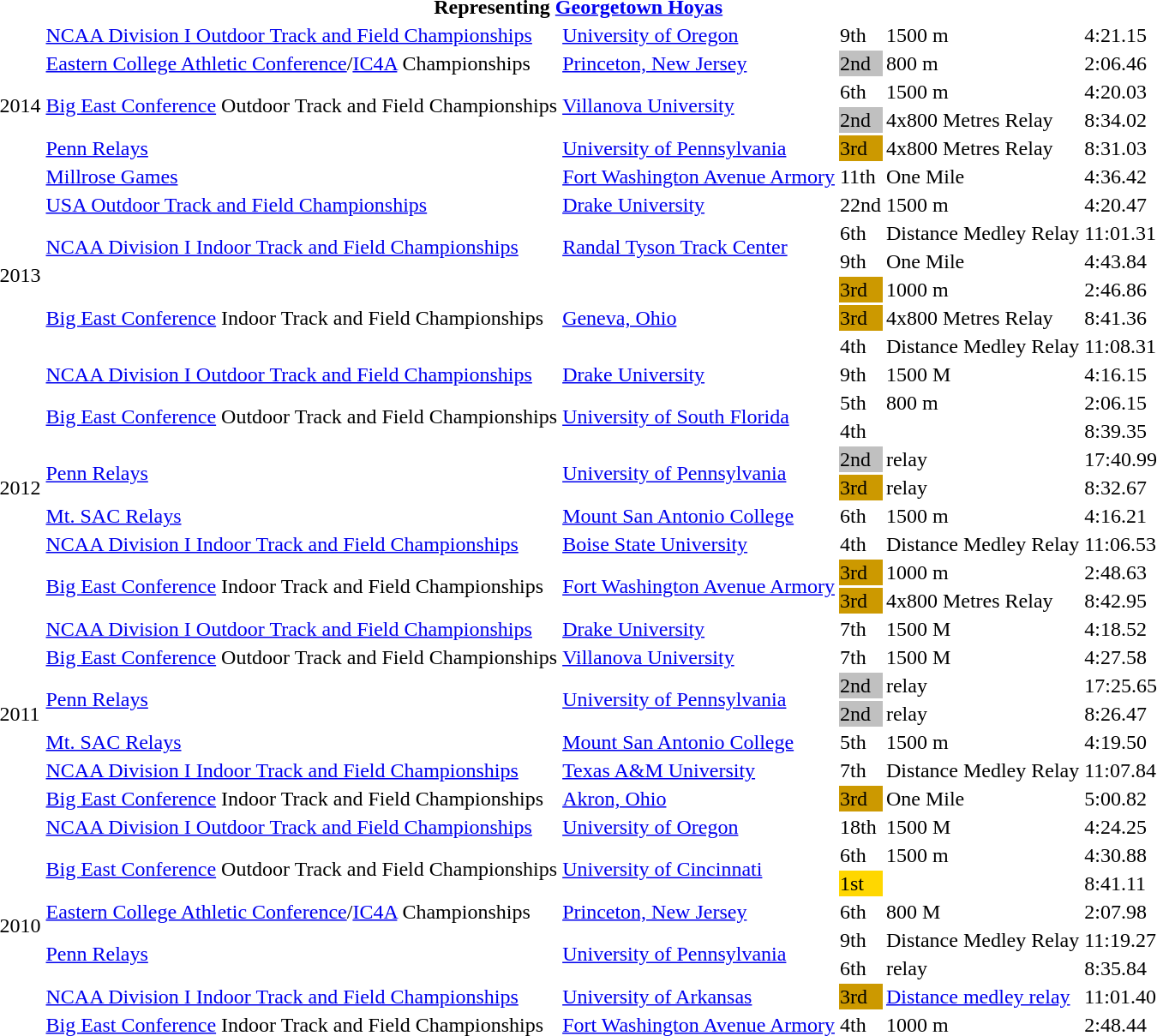<table>
<tr>
<th colspan=6>Representing <a href='#'>Georgetown Hoyas</a></th>
</tr>
<tr>
<td rowspan=6>2014</td>
<td><a href='#'>NCAA Division I Outdoor Track and Field Championships</a></td>
<td rowspan=1><a href='#'>University of Oregon</a></td>
<td>9th</td>
<td>1500 m</td>
<td>4:21.15</td>
</tr>
<tr>
<td><a href='#'>Eastern College Athletic Conference</a>/<a href='#'>IC4A</a> Championships</td>
<td><a href='#'>Princeton, New Jersey</a></td>
<td bgcolor=silver>2nd</td>
<td>800 m</td>
<td>2:06.46</td>
</tr>
<tr>
<td rowspan=2><a href='#'>Big East Conference</a> Outdoor Track and Field Championships</td>
<td rowspan=2><a href='#'>Villanova University</a></td>
<td>6th</td>
<td>1500 m</td>
<td>4:20.03</td>
</tr>
<tr>
<td bgcolor=silver>2nd</td>
<td>4x800 Metres Relay</td>
<td>8:34.02</td>
</tr>
<tr>
<td><a href='#'>Penn Relays</a></td>
<td><a href='#'>University of Pennsylvania</a></td>
<td bgcolor=cc9900>3rd</td>
<td>4x800 Metres Relay</td>
<td>8:31.03</td>
</tr>
<tr>
<td><a href='#'>Millrose Games</a></td>
<td><a href='#'>Fort Washington Avenue Armory</a></td>
<td>11th</td>
<td>One Mile</td>
<td>4:36.42</td>
</tr>
<tr>
<td rowspan=6>2013</td>
<td><a href='#'>USA Outdoor Track and Field Championships</a></td>
<td><a href='#'>Drake University</a></td>
<td>22nd</td>
<td>1500 m</td>
<td>4:20.47</td>
</tr>
<tr>
<td rowspan=2><a href='#'>NCAA Division I Indoor Track and Field Championships</a></td>
<td rowspan=2><a href='#'>Randal Tyson Track Center</a></td>
<td>6th</td>
<td>Distance Medley Relay</td>
<td>11:01.31</td>
</tr>
<tr>
<td>9th</td>
<td>One Mile</td>
<td>4:43.84</td>
</tr>
<tr>
<td rowspan=3><a href='#'>Big East Conference</a> Indoor Track and Field Championships</td>
<td rowspan=3><a href='#'>Geneva, Ohio</a></td>
<td bgcolor=cc9900>3rd</td>
<td>1000 m</td>
<td>2:46.86</td>
</tr>
<tr>
<td bgcolor=cc9900>3rd</td>
<td>4x800 Metres Relay</td>
<td>8:41.36</td>
</tr>
<tr>
<td>4th</td>
<td>Distance Medley Relay</td>
<td>11:08.31</td>
</tr>
<tr>
<td rowspan=9>2012</td>
<td rowspan=1><a href='#'>NCAA Division I Outdoor Track and Field Championships</a></td>
<td><a href='#'>Drake University</a></td>
<td>9th</td>
<td>1500 M</td>
<td>4:16.15</td>
</tr>
<tr>
<td rowspan=2><a href='#'>Big East Conference</a> Outdoor Track and Field Championships</td>
<td rowspan=2><a href='#'>University of South Florida</a></td>
<td>5th</td>
<td>800 m</td>
<td>2:06.15</td>
</tr>
<tr>
<td>4th</td>
<td></td>
<td>8:39.35</td>
</tr>
<tr>
<td rowspan=2><a href='#'>Penn Relays</a></td>
<td rowspan=2><a href='#'>University of Pennsylvania</a></td>
<td bgcolor=silver>2nd</td>
<td> relay</td>
<td>17:40.99</td>
</tr>
<tr>
<td bgcolor=cc9900>3rd</td>
<td> relay</td>
<td>8:32.67</td>
</tr>
<tr>
<td><a href='#'>Mt. SAC Relays</a></td>
<td><a href='#'>Mount San Antonio College</a></td>
<td>6th</td>
<td>1500 m</td>
<td>4:16.21</td>
</tr>
<tr>
<td><a href='#'>NCAA Division I Indoor Track and Field Championships</a></td>
<td rowspan=1><a href='#'>Boise State University</a></td>
<td>4th</td>
<td>Distance Medley Relay</td>
<td>11:06.53</td>
</tr>
<tr>
<td rowspan=2><a href='#'>Big East Conference</a> Indoor Track and Field Championships</td>
<td rowspan=2><a href='#'>Fort Washington Avenue Armory</a></td>
<td bgcolor=cc9900>3rd</td>
<td>1000 m</td>
<td>2:48.63</td>
</tr>
<tr>
<td bgcolor=cc9900>3rd</td>
<td>4x800 Metres Relay</td>
<td>8:42.95</td>
</tr>
<tr>
<td rowspan=7>2011</td>
<td><a href='#'>NCAA Division I Outdoor Track and Field Championships</a></td>
<td><a href='#'>Drake University</a></td>
<td>7th</td>
<td>1500 M</td>
<td>4:18.52</td>
</tr>
<tr>
<td rowspan=1><a href='#'>Big East Conference</a> Outdoor Track and Field Championships</td>
<td><a href='#'>Villanova University</a></td>
<td>7th</td>
<td>1500 M</td>
<td>4:27.58</td>
</tr>
<tr>
<td rowspan=2><a href='#'>Penn Relays</a></td>
<td rowspan=2><a href='#'>University of Pennsylvania</a></td>
<td bgcolor=silver>2nd</td>
<td> relay</td>
<td>17:25.65</td>
</tr>
<tr>
<td bgcolor=silver>2nd</td>
<td> relay</td>
<td>8:26.47</td>
</tr>
<tr>
<td><a href='#'>Mt. SAC Relays</a></td>
<td><a href='#'>Mount San Antonio College</a></td>
<td>5th</td>
<td>1500 m</td>
<td>4:19.50</td>
</tr>
<tr>
<td><a href='#'>NCAA Division I Indoor Track and Field Championships</a></td>
<td><a href='#'>Texas A&M University</a></td>
<td>7th</td>
<td>Distance Medley Relay</td>
<td>11:07.84</td>
</tr>
<tr>
<td rowspan=1><a href='#'>Big East Conference</a> Indoor Track and Field Championships</td>
<td><a href='#'>Akron, Ohio</a></td>
<td bgcolor=cc9900>3rd</td>
<td>One Mile</td>
<td>5:00.82</td>
</tr>
<tr>
<td rowspan=8>2010</td>
<td rowspan=1><a href='#'>NCAA Division I Outdoor Track and Field Championships</a></td>
<td><a href='#'>University of Oregon</a></td>
<td>18th</td>
<td>1500 M</td>
<td>4:24.25</td>
</tr>
<tr>
<td rowspan=2><a href='#'>Big East Conference</a> Outdoor Track and Field Championships</td>
<td rowspan=2><a href='#'>University of Cincinnati</a></td>
<td>6th</td>
<td>1500 m</td>
<td>4:30.88</td>
</tr>
<tr>
<td bgcolor=gold>1st</td>
<td></td>
<td>8:41.11</td>
</tr>
<tr>
<td><a href='#'>Eastern College Athletic Conference</a>/<a href='#'>IC4A</a> Championships</td>
<td><a href='#'>Princeton, New Jersey</a></td>
<td>6th</td>
<td>800 M</td>
<td>2:07.98</td>
</tr>
<tr>
<td rowspan=2><a href='#'>Penn Relays</a></td>
<td rowspan=2><a href='#'>University of Pennsylvania</a></td>
<td>9th</td>
<td>Distance Medley Relay</td>
<td>11:19.27</td>
</tr>
<tr>
<td>6th</td>
<td> relay</td>
<td>8:35.84</td>
</tr>
<tr>
<td><a href='#'>NCAA Division I Indoor Track and Field Championships</a></td>
<td rowspan=1><a href='#'>University of Arkansas</a></td>
<td bgcolor=cc9900>3rd</td>
<td><a href='#'>Distance medley relay</a></td>
<td>11:01.40</td>
</tr>
<tr>
<td><a href='#'>Big East Conference</a> Indoor Track and Field Championships</td>
<td><a href='#'>Fort Washington Avenue Armory</a></td>
<td>4th</td>
<td>1000 m</td>
<td>2:48.44</td>
</tr>
</table>
